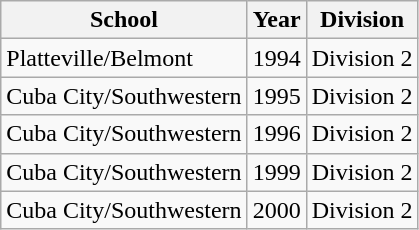<table class="wikitable">
<tr>
<th>School</th>
<th>Year</th>
<th>Division</th>
</tr>
<tr>
<td>Platteville/Belmont</td>
<td>1994</td>
<td>Division 2</td>
</tr>
<tr>
<td>Cuba City/Southwestern</td>
<td>1995</td>
<td>Division 2</td>
</tr>
<tr>
<td>Cuba City/Southwestern</td>
<td>1996</td>
<td>Division 2</td>
</tr>
<tr>
<td>Cuba City/Southwestern</td>
<td>1999</td>
<td>Division 2</td>
</tr>
<tr>
<td>Cuba City/Southwestern</td>
<td>2000</td>
<td>Division 2</td>
</tr>
</table>
